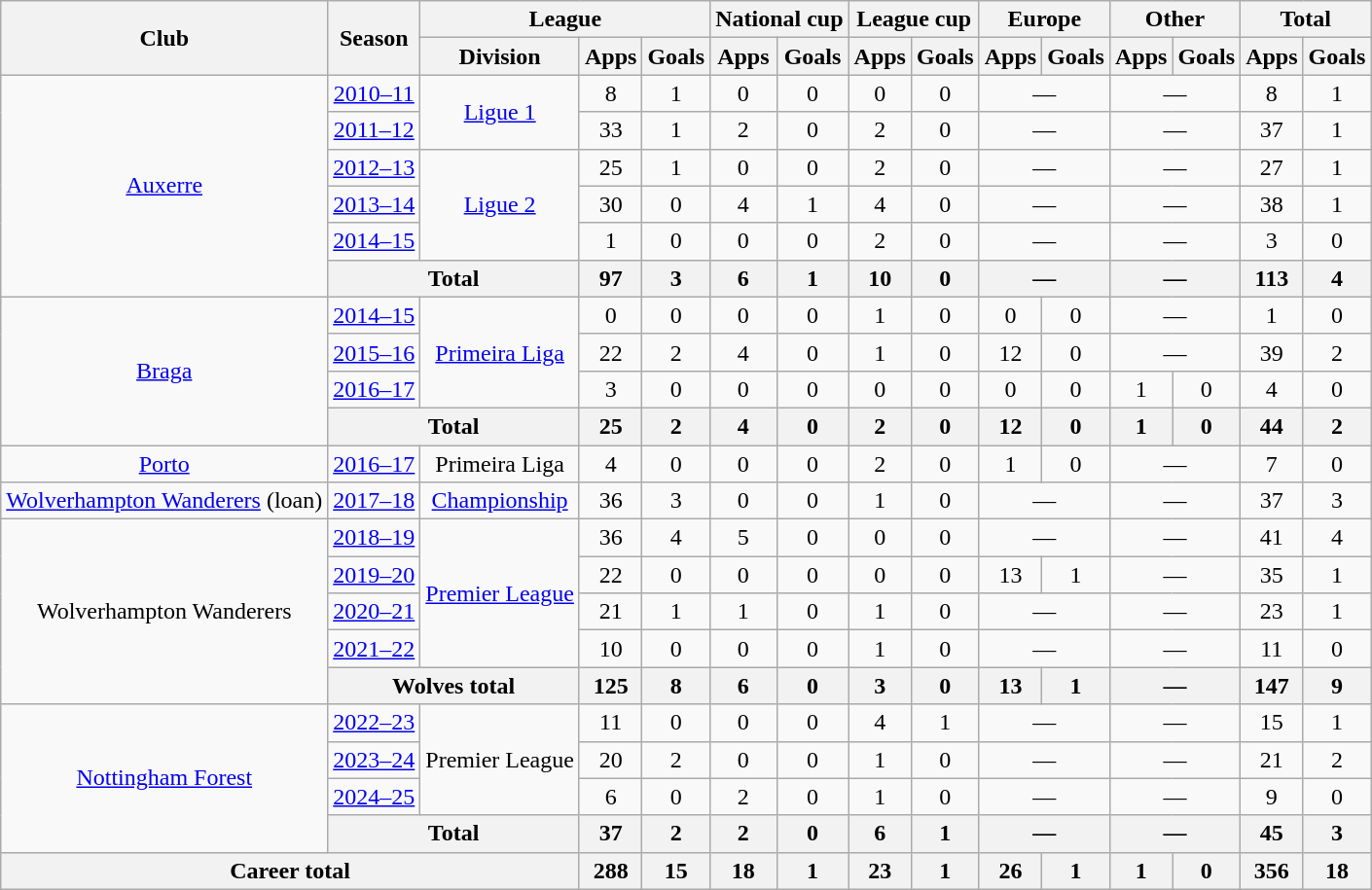<table class="wikitable" style="text-align: center">
<tr>
<th rowspan="2">Club</th>
<th rowspan="2">Season</th>
<th colspan="3">League</th>
<th colspan="2">National cup</th>
<th colspan="2">League cup</th>
<th colspan="2">Europe</th>
<th colspan="2">Other</th>
<th colspan="2">Total</th>
</tr>
<tr>
<th>Division</th>
<th>Apps</th>
<th>Goals</th>
<th>Apps</th>
<th>Goals</th>
<th>Apps</th>
<th>Goals</th>
<th>Apps</th>
<th>Goals</th>
<th>Apps</th>
<th>Goals</th>
<th>Apps</th>
<th>Goals</th>
</tr>
<tr>
<td rowspan="6"><a href='#'>Auxerre</a></td>
<td><a href='#'>2010–11</a></td>
<td rowspan="2"><a href='#'>Ligue 1</a></td>
<td>8</td>
<td>1</td>
<td>0</td>
<td>0</td>
<td>0</td>
<td>0</td>
<td colspan="2">—</td>
<td colspan="2">—</td>
<td>8</td>
<td>1</td>
</tr>
<tr>
<td><a href='#'>2011–12</a></td>
<td>33</td>
<td>1</td>
<td>2</td>
<td>0</td>
<td>2</td>
<td>0</td>
<td colspan="2">—</td>
<td colspan="2">—</td>
<td>37</td>
<td>1</td>
</tr>
<tr>
<td><a href='#'>2012–13</a></td>
<td rowspan="3"><a href='#'>Ligue 2</a></td>
<td>25</td>
<td>1</td>
<td>0</td>
<td>0</td>
<td>2</td>
<td>0</td>
<td colspan="2">—</td>
<td colspan="2">—</td>
<td>27</td>
<td>1</td>
</tr>
<tr>
<td><a href='#'>2013–14</a></td>
<td>30</td>
<td>0</td>
<td>4</td>
<td>1</td>
<td>4</td>
<td>0</td>
<td colspan="2">—</td>
<td colspan="2">—</td>
<td>38</td>
<td>1</td>
</tr>
<tr>
<td><a href='#'>2014–15</a></td>
<td>1</td>
<td>0</td>
<td>0</td>
<td>0</td>
<td>2</td>
<td>0</td>
<td colspan="2">—</td>
<td colspan="2">—</td>
<td>3</td>
<td>0</td>
</tr>
<tr>
<th colspan="2">Total</th>
<th>97</th>
<th>3</th>
<th>6</th>
<th>1</th>
<th>10</th>
<th>0</th>
<th colspan="2">—</th>
<th colspan="2">—</th>
<th>113</th>
<th>4</th>
</tr>
<tr>
<td rowspan="4"><a href='#'>Braga</a></td>
<td><a href='#'>2014–15</a></td>
<td rowspan="3"><a href='#'>Primeira Liga</a></td>
<td>0</td>
<td>0</td>
<td>0</td>
<td>0</td>
<td>1</td>
<td>0</td>
<td>0</td>
<td>0</td>
<td colspan="2">—</td>
<td>1</td>
<td>0</td>
</tr>
<tr>
<td><a href='#'>2015–16</a></td>
<td>22</td>
<td>2</td>
<td>4</td>
<td>0</td>
<td>1</td>
<td>0</td>
<td>12</td>
<td>0</td>
<td colspan="2">—</td>
<td>39</td>
<td>2</td>
</tr>
<tr>
<td><a href='#'>2016–17</a></td>
<td>3</td>
<td>0</td>
<td>0</td>
<td>0</td>
<td>0</td>
<td>0</td>
<td>0</td>
<td>0</td>
<td>1</td>
<td>0</td>
<td>4</td>
<td>0</td>
</tr>
<tr>
<th colspan="2">Total</th>
<th>25</th>
<th>2</th>
<th>4</th>
<th>0</th>
<th>2</th>
<th>0</th>
<th>12</th>
<th>0</th>
<th>1</th>
<th>0</th>
<th>44</th>
<th>2</th>
</tr>
<tr>
<td><a href='#'>Porto</a></td>
<td><a href='#'>2016–17</a></td>
<td>Primeira Liga</td>
<td>4</td>
<td>0</td>
<td>0</td>
<td>0</td>
<td>2</td>
<td>0</td>
<td>1</td>
<td>0</td>
<td colspan="2">—</td>
<td>7</td>
<td>0</td>
</tr>
<tr>
<td><a href='#'>Wolverhampton Wanderers</a> (loan)</td>
<td><a href='#'>2017–18</a></td>
<td><a href='#'>Championship</a></td>
<td>36</td>
<td>3</td>
<td>0</td>
<td>0</td>
<td>1</td>
<td>0</td>
<td colspan="2">—</td>
<td colspan="2">—</td>
<td>37</td>
<td>3</td>
</tr>
<tr>
<td rowspan="5">Wolverhampton Wanderers</td>
<td><a href='#'>2018–19</a></td>
<td rowspan="4"><a href='#'>Premier League</a></td>
<td>36</td>
<td>4</td>
<td>5</td>
<td>0</td>
<td>0</td>
<td>0</td>
<td colspan="2">—</td>
<td colspan="2">—</td>
<td>41</td>
<td>4</td>
</tr>
<tr>
<td><a href='#'>2019–20</a></td>
<td>22</td>
<td>0</td>
<td>0</td>
<td>0</td>
<td>0</td>
<td>0</td>
<td>13</td>
<td>1</td>
<td colspan="2">—</td>
<td>35</td>
<td>1</td>
</tr>
<tr>
<td><a href='#'>2020–21</a></td>
<td>21</td>
<td>1</td>
<td>1</td>
<td>0</td>
<td>1</td>
<td>0</td>
<td colspan="2">—</td>
<td colspan="2">—</td>
<td>23</td>
<td>1</td>
</tr>
<tr>
<td><a href='#'>2021–22</a></td>
<td>10</td>
<td>0</td>
<td>0</td>
<td>0</td>
<td>1</td>
<td>0</td>
<td colspan="2">—</td>
<td colspan="2">—</td>
<td>11</td>
<td>0</td>
</tr>
<tr>
<th colspan="2">Wolves total</th>
<th>125</th>
<th>8</th>
<th>6</th>
<th>0</th>
<th>3</th>
<th>0</th>
<th>13</th>
<th>1</th>
<th colspan="2">—</th>
<th>147</th>
<th>9</th>
</tr>
<tr>
<td rowspan="4"><a href='#'>Nottingham Forest</a></td>
<td><a href='#'>2022–23</a></td>
<td rowspan="3">Premier League</td>
<td>11</td>
<td>0</td>
<td>0</td>
<td>0</td>
<td>4</td>
<td>1</td>
<td colspan="2">—</td>
<td colspan="2">—</td>
<td>15</td>
<td>1</td>
</tr>
<tr>
<td><a href='#'>2023–24</a></td>
<td>20</td>
<td>2</td>
<td>0</td>
<td>0</td>
<td>1</td>
<td>0</td>
<td colspan="2">—</td>
<td colspan="2">—</td>
<td>21</td>
<td>2</td>
</tr>
<tr>
<td><a href='#'>2024–25</a></td>
<td>6</td>
<td>0</td>
<td>2</td>
<td>0</td>
<td>1</td>
<td>0</td>
<td colspan=2>—</td>
<td colspan=2>—</td>
<td>9</td>
<td>0</td>
</tr>
<tr>
<th colspan="2">Total</th>
<th>37</th>
<th>2</th>
<th>2</th>
<th>0</th>
<th>6</th>
<th>1</th>
<th colspan="2">—</th>
<th colspan="2">—</th>
<th>45</th>
<th>3</th>
</tr>
<tr>
<th colspan="3">Career total</th>
<th>288</th>
<th>15</th>
<th>18</th>
<th>1</th>
<th>23</th>
<th>1</th>
<th>26</th>
<th>1</th>
<th>1</th>
<th>0</th>
<th>356</th>
<th>18</th>
</tr>
</table>
